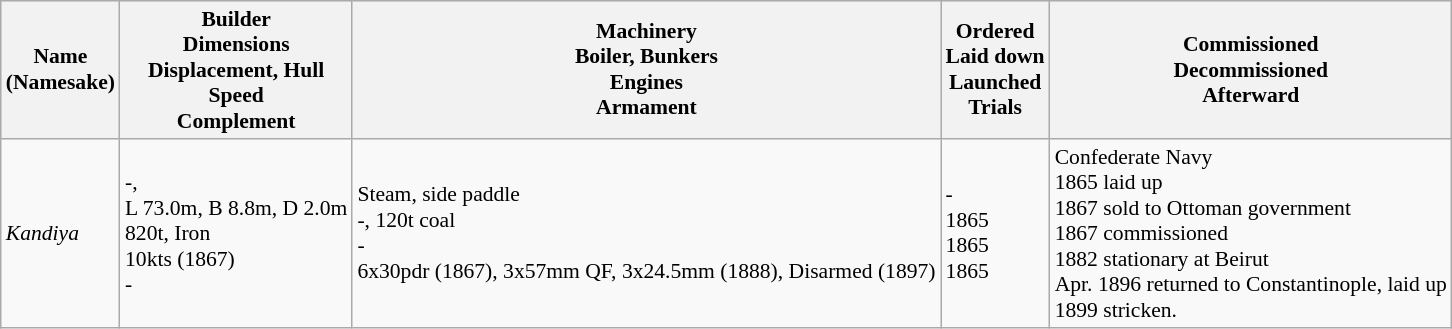<table class="wikitable" style="font-size:90%;">
<tr bgcolor="#e6e9ff">
<th>Name<br>(Namesake)</th>
<th>Builder<br>Dimensions<br>Displacement, Hull<br>Speed<br>Complement</th>
<th>Machinery<br>Boiler, Bunkers<br>Engines<br>Armament</th>
<th>Ordered<br>Laid down<br>Launched<br>Trials</th>
<th>Commissioned<br>Decommissioned<br>Afterward</th>
</tr>
<tr ---->
<td><em>Kandiya</em></td>
<td> -, <br>L 73.0m, B 8.8m, D 2.0m<br>820t, Iron<br>10kts (1867)<br>-</td>
<td>Steam, side paddle<br>-, 120t coal<br>-<br>6x30pdr (1867), 3x57mm QF, 3x24.5mm (1888), Disarmed (1897)</td>
<td>-<br>1865<br>1865<br>1865</td>
<td> Confederate Navy<br>1865 laid up<br>1867 sold to Ottoman government<br>1867 commissioned<br>1882 stationary at Beirut<br>Apr. 1896 returned to Constantinople, laid up<br>1899 stricken.</td>
</tr>
</table>
